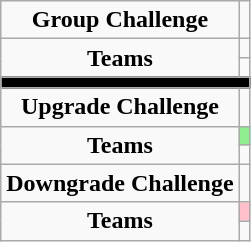<table class="wikitable" style="text-align:center;">
<tr>
<td><strong>Group Challenge</strong></td>
<td></td>
</tr>
<tr>
<td rowspan="2"><strong>Teams</strong></td>
<td></td>
</tr>
<tr>
<td></td>
</tr>
<tr>
<td colspan="2" style="background:black;"></td>
</tr>
<tr>
<td><strong>Upgrade Challenge</strong></td>
<td></td>
</tr>
<tr>
<td rowspan="2"><strong>Teams</strong></td>
<td style="background:lightgreen;"></td>
</tr>
<tr>
<td></td>
</tr>
<tr>
<td><strong>Downgrade Challenge</strong></td>
<td></td>
</tr>
<tr>
<td rowspan="2"><strong>Teams</strong></td>
<td style="background:pink;"></td>
</tr>
<tr>
<td></td>
</tr>
</table>
